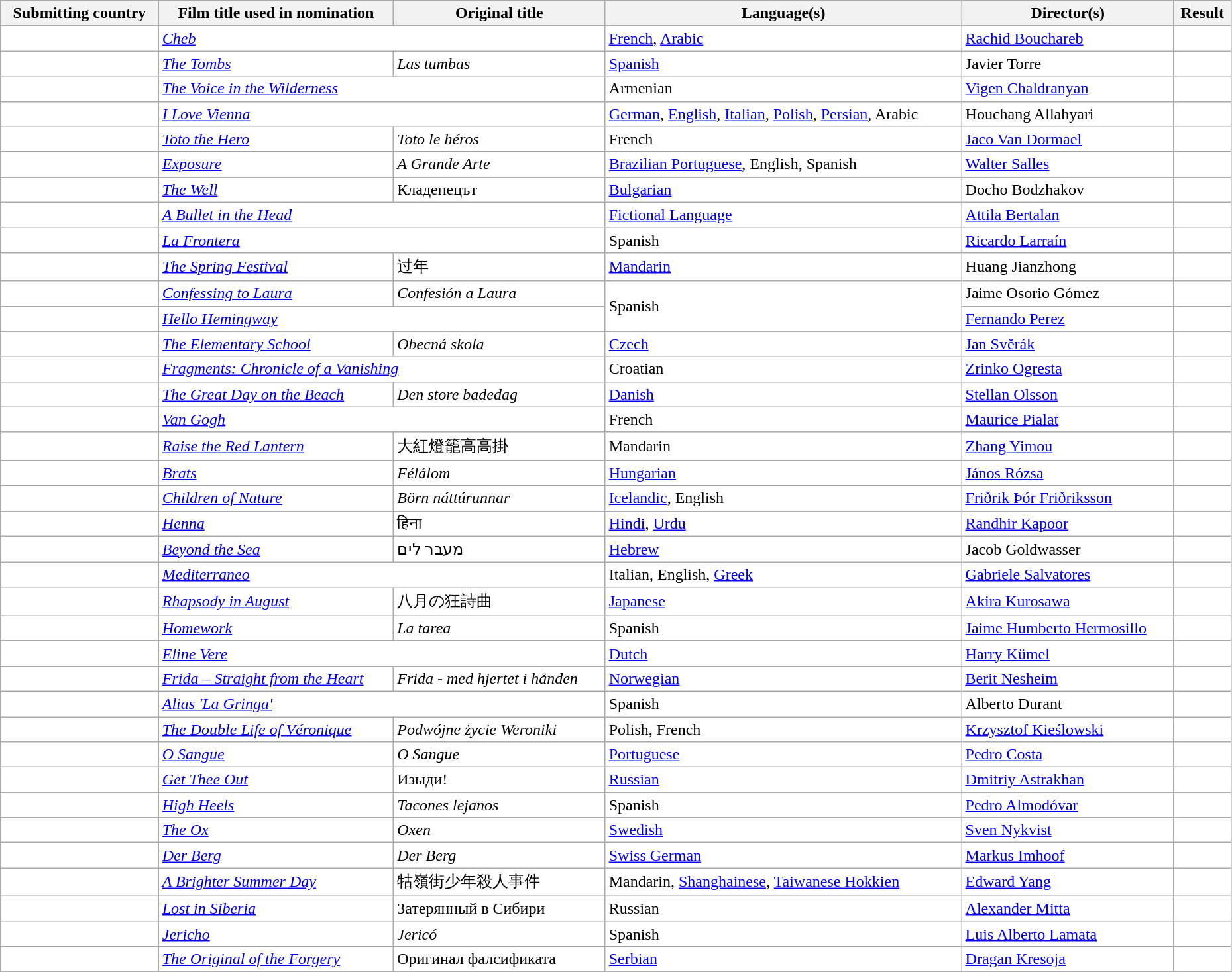<table class="wikitable sortable" width="98%" style="background:#ffffff;">
<tr>
<th>Submitting country</th>
<th>Film title used in nomination</th>
<th>Original title</th>
<th>Language(s)</th>
<th>Director(s)</th>
<th>Result</th>
</tr>
<tr>
<td></td>
<td colspan="2"><em><a href='#'>Cheb</a></em></td>
<td><a href='#'>French</a>, <a href='#'>Arabic</a></td>
<td><a href='#'>Rachid Bouchareb</a></td>
<td></td>
</tr>
<tr>
<td></td>
<td><em><a href='#'>The Tombs</a></em></td>
<td><em>Las tumbas</em></td>
<td><a href='#'>Spanish</a></td>
<td>Javier Torre</td>
<td></td>
</tr>
<tr>
<td></td>
<td colspan="2"><em><a href='#'>The Voice in the Wilderness</a></em></td>
<td>Armenian</td>
<td><a href='#'>Vigen Chaldranyan</a></td>
<td></td>
</tr>
<tr>
<td></td>
<td colspan="2"><em><a href='#'>I Love Vienna</a></em></td>
<td><a href='#'>German</a>, <a href='#'>English</a>, <a href='#'>Italian</a>, <a href='#'>Polish</a>, <a href='#'>Persian</a>, Arabic</td>
<td>Houchang Allahyari</td>
<td></td>
</tr>
<tr>
<td></td>
<td><em><a href='#'>Toto the Hero</a></em></td>
<td><em>Toto le héros</em></td>
<td>French</td>
<td><a href='#'>Jaco Van Dormael</a></td>
<td></td>
</tr>
<tr>
<td></td>
<td><em><a href='#'>Exposure</a></em></td>
<td><em>A Grande Arte</em></td>
<td><a href='#'>Brazilian Portuguese</a>, English, Spanish</td>
<td><a href='#'>Walter Salles</a></td>
<td></td>
</tr>
<tr>
<td></td>
<td><em><a href='#'>The Well</a></em></td>
<td>Кладенецът</td>
<td><a href='#'>Bulgarian</a></td>
<td>Docho Bodzhakov</td>
<td></td>
</tr>
<tr>
<td></td>
<td colspan="2"><em><a href='#'>A Bullet in the Head</a></em></td>
<td><a href='#'>Fictional Language</a></td>
<td><a href='#'>Attila Bertalan</a></td>
<td></td>
</tr>
<tr>
<td></td>
<td colspan="2"><em><a href='#'>La Frontera</a></em></td>
<td>Spanish</td>
<td><a href='#'>Ricardo Larraín</a></td>
<td></td>
</tr>
<tr>
<td></td>
<td><em><a href='#'>The Spring Festival</a></em></td>
<td>过年</td>
<td><a href='#'>Mandarin</a></td>
<td>Huang Jianzhong</td>
<td></td>
</tr>
<tr>
<td></td>
<td><em><a href='#'>Confessing to Laura</a></em></td>
<td><em>Confesión a Laura</em></td>
<td rowspan="2">Spanish</td>
<td>Jaime Osorio Gómez</td>
<td></td>
</tr>
<tr>
<td></td>
<td colspan="2"><em><a href='#'>Hello Hemingway</a></em></td>
<td><a href='#'>Fernando Perez</a></td>
<td></td>
</tr>
<tr>
<td></td>
<td><em><a href='#'>The Elementary School</a></em></td>
<td><em>Obecná skola</em></td>
<td><a href='#'>Czech</a></td>
<td><a href='#'>Jan Svěrák</a></td>
<td></td>
</tr>
<tr>
<td></td>
<td colspan="2"><em><a href='#'>Fragments: Chronicle of a Vanishing</a></em></td>
<td>Croatian</td>
<td><a href='#'>Zrinko Ogresta</a></td>
<td></td>
</tr>
<tr>
<td></td>
<td><em><a href='#'>The Great Day on the Beach</a></em></td>
<td><em>Den store badedag</em></td>
<td><a href='#'>Danish</a></td>
<td><a href='#'>Stellan Olsson</a></td>
<td></td>
</tr>
<tr>
<td></td>
<td colspan="2"><em><a href='#'>Van Gogh</a></em></td>
<td>French</td>
<td><a href='#'>Maurice Pialat</a></td>
<td></td>
</tr>
<tr>
<td></td>
<td><em><a href='#'>Raise the Red Lantern</a></em></td>
<td>大紅燈籠高高掛</td>
<td>Mandarin</td>
<td><a href='#'>Zhang Yimou</a></td>
<td></td>
</tr>
<tr>
<td></td>
<td><em><a href='#'>Brats</a></em></td>
<td><em>Félálom</em></td>
<td><a href='#'>Hungarian</a></td>
<td><a href='#'>János Rózsa</a></td>
<td></td>
</tr>
<tr>
<td></td>
<td><em><a href='#'>Children of Nature</a></em></td>
<td><em>Börn náttúrunnar</em></td>
<td><a href='#'>Icelandic</a>, English</td>
<td><a href='#'>Friðrik Þór Friðriksson</a></td>
<td></td>
</tr>
<tr>
<td></td>
<td><em><a href='#'>Henna</a></em></td>
<td>हिना</td>
<td><a href='#'>Hindi</a>, <a href='#'>Urdu</a></td>
<td><a href='#'>Randhir Kapoor</a></td>
<td></td>
</tr>
<tr>
<td></td>
<td><em><a href='#'>Beyond the Sea</a></em></td>
<td>מעבר לים</td>
<td><a href='#'>Hebrew</a></td>
<td>Jacob Goldwasser</td>
<td></td>
</tr>
<tr>
<td></td>
<td colspan="2"><em><a href='#'>Mediterraneo</a></em></td>
<td>Italian, English, <a href='#'>Greek</a></td>
<td><a href='#'>Gabriele Salvatores</a></td>
<td></td>
</tr>
<tr>
<td></td>
<td><em><a href='#'>Rhapsody in August</a></em></td>
<td>八月の狂詩曲</td>
<td><a href='#'>Japanese</a></td>
<td><a href='#'>Akira Kurosawa</a></td>
<td></td>
</tr>
<tr>
<td></td>
<td><em><a href='#'>Homework</a></em></td>
<td><em>La tarea</em></td>
<td>Spanish</td>
<td><a href='#'>Jaime Humberto Hermosillo</a></td>
<td></td>
</tr>
<tr>
<td></td>
<td colspan="2"><em><a href='#'>Eline Vere</a></em></td>
<td><a href='#'>Dutch</a></td>
<td><a href='#'>Harry Kümel</a></td>
<td></td>
</tr>
<tr>
<td></td>
<td><em><a href='#'>Frida – Straight from the Heart</a></em></td>
<td><em>Frida - med hjertet i hånden</em></td>
<td><a href='#'>Norwegian</a></td>
<td><a href='#'>Berit Nesheim</a></td>
<td></td>
</tr>
<tr>
<td></td>
<td colspan="2"><em><a href='#'>Alias 'La Gringa'</a></em></td>
<td>Spanish</td>
<td>Alberto Durant</td>
<td></td>
</tr>
<tr>
<td></td>
<td><em><a href='#'>The Double Life of Véronique</a></em></td>
<td><em>Podwójne życie Weroniki</em></td>
<td>Polish, French</td>
<td><a href='#'>Krzysztof Kieślowski</a></td>
<td></td>
</tr>
<tr>
<td></td>
<td><em><a href='#'>O Sangue</a></em></td>
<td><em>O Sangue</em></td>
<td><a href='#'>Portuguese</a></td>
<td><a href='#'>Pedro Costa</a></td>
<td></td>
</tr>
<tr>
<td></td>
<td><em><a href='#'>Get Thee Out</a></em></td>
<td>Изыди!</td>
<td><a href='#'>Russian</a></td>
<td><a href='#'>Dmitriy Astrakhan</a></td>
<td></td>
</tr>
<tr>
<td></td>
<td><em><a href='#'>High Heels</a></em></td>
<td><em>Tacones lejanos</em></td>
<td>Spanish</td>
<td><a href='#'>Pedro Almodóvar</a></td>
<td></td>
</tr>
<tr>
<td></td>
<td><em><a href='#'>The Ox</a></em></td>
<td><em>Oxen</em></td>
<td><a href='#'>Swedish</a></td>
<td><a href='#'>Sven Nykvist</a></td>
<td></td>
</tr>
<tr>
<td></td>
<td><em><a href='#'>Der Berg</a></em></td>
<td><em>Der Berg</em></td>
<td><a href='#'>Swiss German</a></td>
<td><a href='#'>Markus Imhoof</a></td>
<td></td>
</tr>
<tr>
<td></td>
<td><em><a href='#'>A Brighter Summer Day</a></em></td>
<td>牯嶺街少年殺人事件</td>
<td>Mandarin, <a href='#'>Shanghainese</a>, <a href='#'>Taiwanese Hokkien</a></td>
<td><a href='#'>Edward Yang</a></td>
<td></td>
</tr>
<tr>
<td></td>
<td><em><a href='#'>Lost in Siberia</a></em></td>
<td>Затерянный в Сибири</td>
<td>Russian</td>
<td><a href='#'>Alexander Mitta</a></td>
<td></td>
</tr>
<tr>
<td></td>
<td><em><a href='#'>Jericho</a></em></td>
<td><em>Jericó</em></td>
<td>Spanish</td>
<td><a href='#'>Luis Alberto Lamata</a></td>
<td></td>
</tr>
<tr>
<td></td>
<td><em><a href='#'>The Original of the Forgery</a></em></td>
<td>Оригинал фалсификата</td>
<td><a href='#'>Serbian</a></td>
<td><a href='#'>Dragan Kresoja</a></td>
<td></td>
</tr>
</table>
